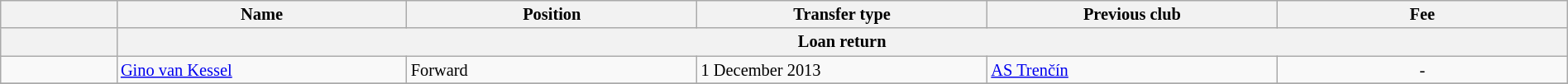<table class="wikitable" style="width:100%; font-size:85%;">
<tr>
<th width="2%"></th>
<th width="5%">Name</th>
<th width="5%">Position</th>
<th width="5%">Transfer type</th>
<th width="5%">Previous club</th>
<th width="5%">Fee</th>
</tr>
<tr>
<th></th>
<th colspan="5" align="center">Loan return</th>
</tr>
<tr>
<td align=center></td>
<td align=left> <a href='#'>Gino van Kessel</a></td>
<td align=left>Forward</td>
<td align=left>1 December 2013</td>
<td align=left> <a href='#'>AS Trenčín</a></td>
<td align=center>-</td>
</tr>
<tr>
</tr>
</table>
